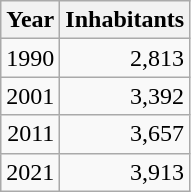<table cellspacing="0" cellpadding="0">
<tr>
<td valign="top"><br><table class="wikitable sortable zebra hintergrundfarbe5">
<tr>
<th>Year</th>
<th>Inhabitants</th>
</tr>
<tr align="right">
<td>1990</td>
<td>2,813</td>
</tr>
<tr align="right">
<td>2001</td>
<td>3,392</td>
</tr>
<tr align="right">
<td>2011</td>
<td>3,657</td>
</tr>
<tr align="right">
<td>2021</td>
<td>3,913</td>
</tr>
</table>
</td>
</tr>
</table>
